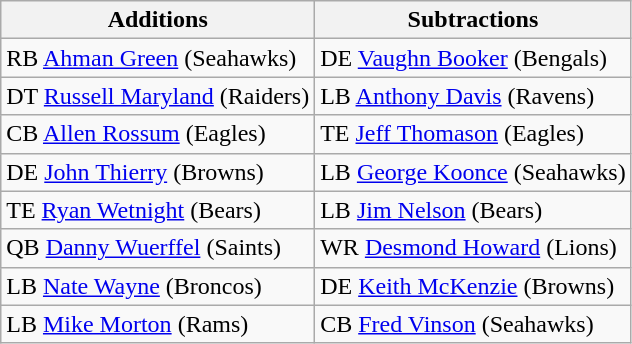<table class="wikitable">
<tr>
<th>Additions</th>
<th>Subtractions</th>
</tr>
<tr>
<td>RB <a href='#'>Ahman Green</a> (Seahawks)</td>
<td>DE <a href='#'>Vaughn Booker</a> (Bengals)</td>
</tr>
<tr>
<td>DT <a href='#'>Russell Maryland</a> (Raiders)</td>
<td>LB <a href='#'>Anthony Davis</a> (Ravens)</td>
</tr>
<tr>
<td>CB <a href='#'>Allen Rossum</a> (Eagles)</td>
<td>TE <a href='#'>Jeff Thomason</a> (Eagles)</td>
</tr>
<tr>
<td>DE <a href='#'>John Thierry</a> (Browns)</td>
<td>LB <a href='#'>George Koonce</a> (Seahawks)</td>
</tr>
<tr>
<td>TE <a href='#'>Ryan Wetnight</a> (Bears)</td>
<td>LB <a href='#'>Jim Nelson</a> (Bears)</td>
</tr>
<tr>
<td>QB <a href='#'>Danny Wuerffel</a> (Saints)</td>
<td>WR <a href='#'>Desmond Howard</a> (Lions)</td>
</tr>
<tr>
<td>LB <a href='#'>Nate Wayne</a> (Broncos)</td>
<td>DE <a href='#'>Keith McKenzie</a> (Browns)</td>
</tr>
<tr>
<td>LB <a href='#'>Mike Morton</a> (Rams)</td>
<td>CB <a href='#'>Fred Vinson</a> (Seahawks)</td>
</tr>
</table>
